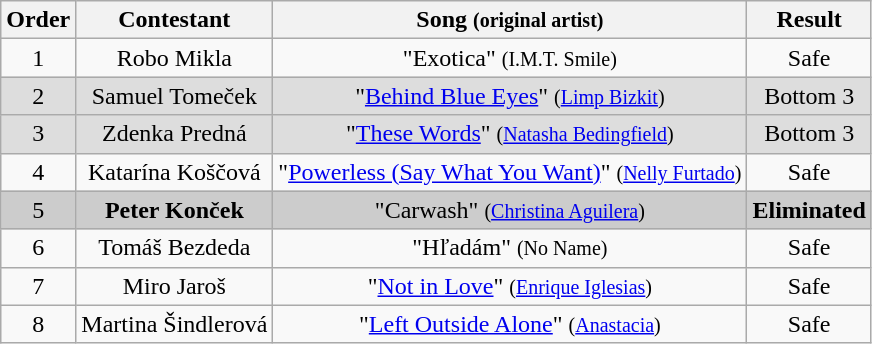<table class="wikitable plainrowheaders" style="text-align:center;">
<tr>
<th scope="col">Order</th>
<th scope="col">Contestant</th>
<th scope="col">Song <small>(original artist)</small></th>
<th scope="col">Result</th>
</tr>
<tr>
<td>1</td>
<td>Robo Mikla</td>
<td>"Exotica" <small>(I.M.T. Smile)</small></td>
<td>Safe</td>
</tr>
<tr bgcolor="#DDDDDD">
<td>2</td>
<td>Samuel Tomeček</td>
<td>"<a href='#'>Behind Blue Eyes</a>" <small>(<a href='#'>Limp Bizkit</a>)</small></td>
<td>Bottom 3</td>
</tr>
<tr bgcolor="#DDDDDD">
<td>3</td>
<td>Zdenka Predná</td>
<td>"<a href='#'>These Words</a>" <small>(<a href='#'>Natasha Bedingfield</a>)</small></td>
<td>Bottom 3</td>
</tr>
<tr>
<td>4</td>
<td>Katarína Koščová</td>
<td>"<a href='#'>Powerless (Say What You Want)</a>" <small>(<a href='#'>Nelly Furtado</a>)</small></td>
<td>Safe</td>
</tr>
<tr style="background:#ccc;">
<td>5</td>
<td><strong>Peter Konček</strong></td>
<td>"Carwash" <small>(<a href='#'>Christina Aguilera</a>)</small></td>
<td><strong>Eliminated</strong></td>
</tr>
<tr>
<td>6</td>
<td>Tomáš Bezdeda</td>
<td>"Hľadám" <small>(No Name)</small></td>
<td>Safe</td>
</tr>
<tr>
<td>7</td>
<td>Miro Jaroš</td>
<td>"<a href='#'>Not in Love</a>" <small>(<a href='#'>Enrique Iglesias</a>)</small></td>
<td>Safe</td>
</tr>
<tr>
<td>8</td>
<td>Martina Šindlerová</td>
<td>"<a href='#'>Left Outside Alone</a>" <small>(<a href='#'>Anastacia</a>)</small></td>
<td>Safe</td>
</tr>
</table>
